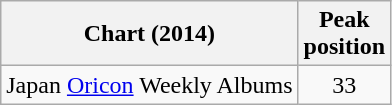<table class="wikitable">
<tr>
<th>Chart (2014)</th>
<th>Peak<br>position</th>
</tr>
<tr>
<td>Japan <a href='#'>Oricon</a> Weekly Albums</td>
<td align="center">33</td>
</tr>
</table>
